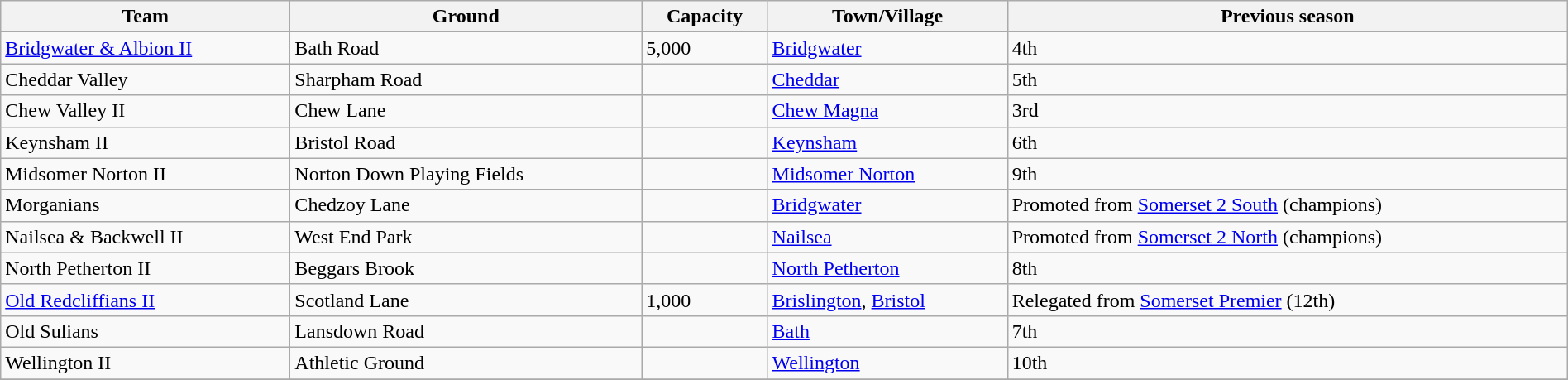<table class="wikitable sortable" width=100%>
<tr>
<th>Team</th>
<th>Ground</th>
<th>Capacity</th>
<th>Town/Village</th>
<th>Previous season</th>
</tr>
<tr>
<td><a href='#'>Bridgwater & Albion II</a></td>
<td>Bath Road</td>
<td>5,000</td>
<td><a href='#'>Bridgwater</a></td>
<td>4th</td>
</tr>
<tr>
<td>Cheddar Valley</td>
<td>Sharpham Road</td>
<td></td>
<td><a href='#'>Cheddar</a></td>
<td>5th</td>
</tr>
<tr>
<td>Chew Valley II</td>
<td>Chew Lane</td>
<td></td>
<td><a href='#'>Chew Magna</a></td>
<td>3rd</td>
</tr>
<tr>
<td>Keynsham II</td>
<td>Bristol Road</td>
<td></td>
<td><a href='#'>Keynsham</a></td>
<td>6th</td>
</tr>
<tr>
<td>Midsomer Norton II</td>
<td>Norton Down Playing Fields</td>
<td></td>
<td><a href='#'>Midsomer Norton</a></td>
<td>9th</td>
</tr>
<tr>
<td>Morganians</td>
<td>Chedzoy Lane</td>
<td></td>
<td><a href='#'>Bridgwater</a></td>
<td>Promoted from <a href='#'>Somerset 2 South</a> (champions)</td>
</tr>
<tr>
<td>Nailsea & Backwell II</td>
<td>West End Park</td>
<td></td>
<td><a href='#'>Nailsea</a></td>
<td>Promoted from <a href='#'>Somerset 2 North</a> (champions)</td>
</tr>
<tr>
<td>North Petherton II</td>
<td>Beggars Brook</td>
<td></td>
<td><a href='#'>North Petherton</a></td>
<td>8th</td>
</tr>
<tr>
<td><a href='#'>Old Redcliffians II</a></td>
<td>Scotland Lane</td>
<td>1,000</td>
<td><a href='#'>Brislington</a>, <a href='#'>Bristol</a></td>
<td>Relegated from <a href='#'>Somerset Premier</a> (12th)</td>
</tr>
<tr>
<td>Old Sulians</td>
<td>Lansdown Road</td>
<td></td>
<td><a href='#'>Bath</a></td>
<td>7th</td>
</tr>
<tr>
<td>Wellington II</td>
<td>Athletic Ground</td>
<td></td>
<td><a href='#'>Wellington</a></td>
<td>10th</td>
</tr>
<tr>
</tr>
</table>
